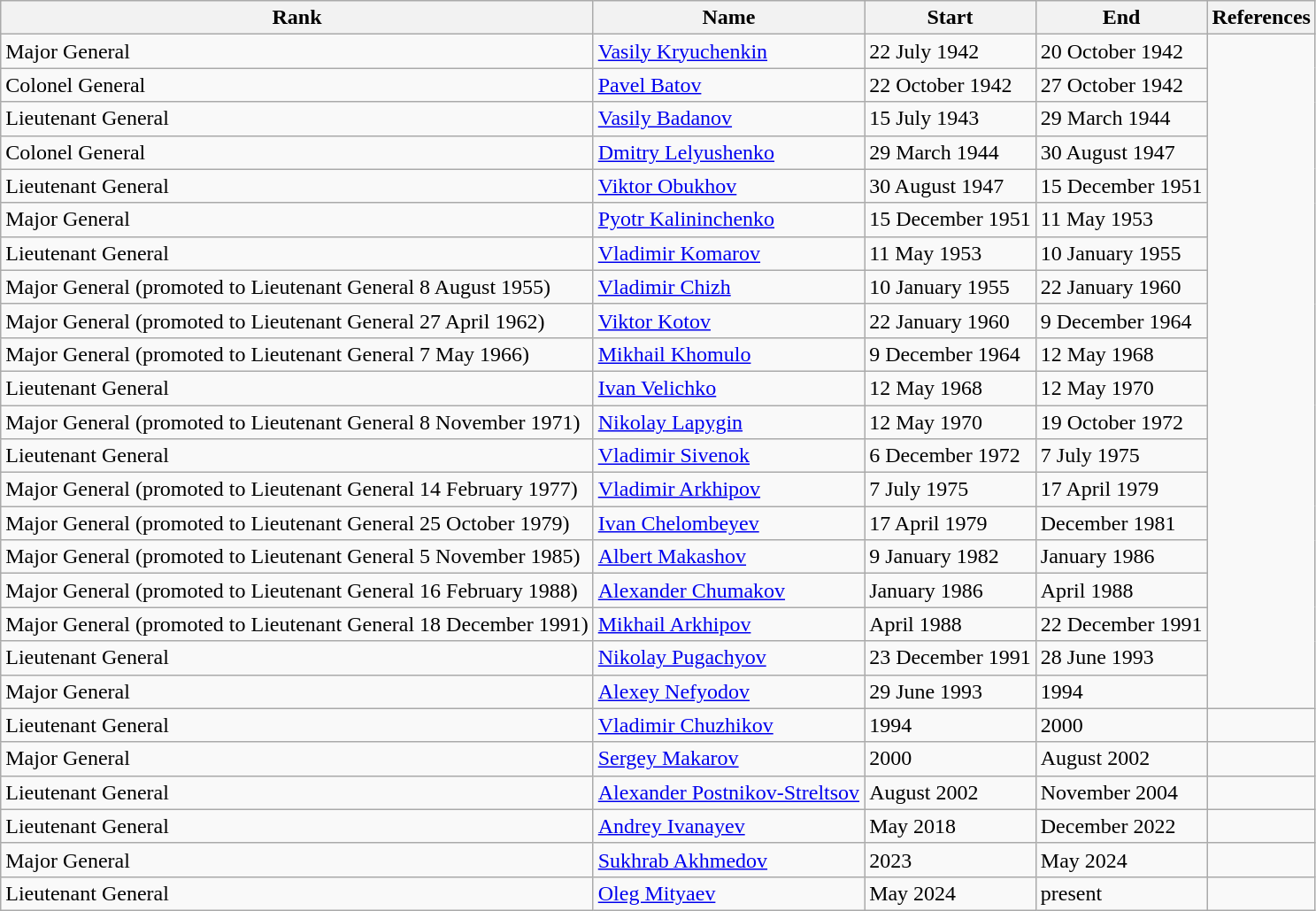<table class="wikitable">
<tr>
<th>Rank</th>
<th>Name</th>
<th>Start</th>
<th>End</th>
<th>References</th>
</tr>
<tr>
<td>Major General</td>
<td><a href='#'>Vasily Kryuchenkin</a></td>
<td>22 July 1942</td>
<td>20 October 1942</td>
</tr>
<tr>
<td>Colonel General</td>
<td><a href='#'>Pavel Batov</a></td>
<td>22 October 1942</td>
<td>27 October 1942</td>
</tr>
<tr>
<td>Lieutenant General</td>
<td><a href='#'>Vasily Badanov</a></td>
<td>15 July 1943</td>
<td>29 March 1944</td>
</tr>
<tr>
<td>Colonel General</td>
<td><a href='#'>Dmitry Lelyushenko</a></td>
<td>29 March 1944</td>
<td>30 August 1947</td>
</tr>
<tr>
<td>Lieutenant General</td>
<td><a href='#'>Viktor Obukhov</a></td>
<td>30 August 1947</td>
<td>15 December 1951</td>
</tr>
<tr>
<td>Major General</td>
<td><a href='#'>Pyotr Kalininchenko</a></td>
<td>15 December 1951</td>
<td>11 May 1953</td>
</tr>
<tr>
<td>Lieutenant General</td>
<td><a href='#'>Vladimir Komarov</a></td>
<td>11 May 1953</td>
<td>10 January 1955</td>
</tr>
<tr>
<td>Major General (promoted to Lieutenant General 8 August 1955)</td>
<td><a href='#'>Vladimir Chizh</a></td>
<td>10 January 1955</td>
<td>22 January 1960</td>
</tr>
<tr>
<td>Major General (promoted to Lieutenant General 27 April 1962)</td>
<td><a href='#'>Viktor Kotov</a></td>
<td>22 January 1960</td>
<td>9 December 1964</td>
</tr>
<tr>
<td>Major General (promoted to Lieutenant General 7 May 1966)</td>
<td><a href='#'>Mikhail Khomulo</a></td>
<td>9 December 1964</td>
<td>12 May 1968</td>
</tr>
<tr>
<td>Lieutenant General</td>
<td><a href='#'>Ivan Velichko</a></td>
<td>12 May 1968</td>
<td>12 May 1970</td>
</tr>
<tr>
<td>Major General (promoted to Lieutenant General 8 November 1971)</td>
<td><a href='#'>Nikolay Lapygin</a></td>
<td>12 May 1970</td>
<td>19 October 1972</td>
</tr>
<tr>
<td>Lieutenant General</td>
<td><a href='#'>Vladimir Sivenok</a></td>
<td>6 December 1972</td>
<td>7 July 1975</td>
</tr>
<tr>
<td>Major General (promoted to Lieutenant General 14 February 1977)</td>
<td><a href='#'>Vladimir Arkhipov</a></td>
<td>7 July 1975</td>
<td>17 April 1979</td>
</tr>
<tr>
<td>Major General (promoted to Lieutenant General 25 October 1979)</td>
<td><a href='#'>Ivan Chelombeyev</a></td>
<td>17 April 1979</td>
<td>December 1981</td>
</tr>
<tr>
<td>Major General (promoted to Lieutenant General 5 November 1985)</td>
<td><a href='#'>Albert Makashov</a></td>
<td>9 January 1982</td>
<td>January 1986</td>
</tr>
<tr>
<td>Major General (promoted to Lieutenant General 16 February 1988)</td>
<td><a href='#'>Alexander Chumakov</a></td>
<td>January 1986</td>
<td>April 1988</td>
</tr>
<tr>
<td>Major General (promoted to Lieutenant General 18 December 1991)</td>
<td><a href='#'>Mikhail Arkhipov</a></td>
<td>April 1988</td>
<td>22 December 1991</td>
</tr>
<tr>
<td>Lieutenant General</td>
<td><a href='#'>Nikolay Pugachyov</a></td>
<td>23 December 1991</td>
<td>28 June 1993</td>
</tr>
<tr>
<td>Major General</td>
<td><a href='#'>Alexey Nefyodov</a></td>
<td>29 June 1993</td>
<td>1994</td>
</tr>
<tr>
<td>Lieutenant General</td>
<td><a href='#'>Vladimir Chuzhikov</a></td>
<td>1994</td>
<td>2000</td>
<td></td>
</tr>
<tr>
<td>Major General</td>
<td><a href='#'>Sergey Makarov</a></td>
<td>2000</td>
<td>August 2002</td>
<td></td>
</tr>
<tr>
<td>Lieutenant General</td>
<td><a href='#'>Alexander Postnikov-Streltsov</a></td>
<td>August 2002</td>
<td>November 2004</td>
<td></td>
</tr>
<tr>
<td>Lieutenant General</td>
<td><a href='#'>Andrey Ivanayev</a></td>
<td>May 2018</td>
<td>December 2022</td>
</tr>
<tr>
<td>Major General</td>
<td><a href='#'>Sukhrab Akhmedov</a></td>
<td>2023</td>
<td>May 2024</td>
<td></td>
</tr>
<tr>
<td>Lieutenant General</td>
<td><a href='#'>Oleg Mityaev</a></td>
<td>May 2024</td>
<td>present</td>
</tr>
</table>
